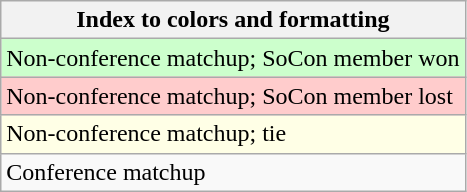<table class="wikitable">
<tr>
<th>Index to colors and formatting</th>
</tr>
<tr bgcolor=#ccffcc>
<td>Non-conference matchup; SoCon member won</td>
</tr>
<tr bgcolor=#ffcccc>
<td>Non-conference matchup; SoCon member lost</td>
</tr>
<tr bgcolor=#ffffe6>
<td>Non-conference matchup; tie</td>
</tr>
<tr>
<td>Conference matchup</td>
</tr>
</table>
